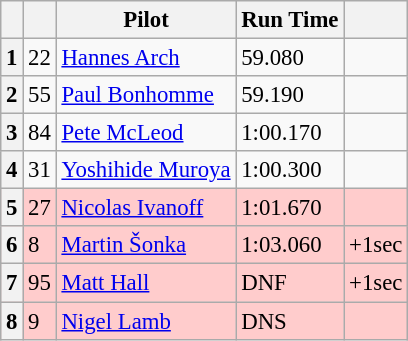<table class="wikitable" style="font-size: 95%;">
<tr>
<th></th>
<th></th>
<th>Pilot</th>
<th>Run Time</th>
<th></th>
</tr>
<tr>
<th>1</th>
<td>22</td>
<td> <a href='#'>Hannes Arch</a></td>
<td>59.080</td>
<td></td>
</tr>
<tr>
<th>2</th>
<td>55</td>
<td> <a href='#'>Paul Bonhomme</a></td>
<td>59.190</td>
<td></td>
</tr>
<tr>
<th>3</th>
<td>84</td>
<td> <a href='#'>Pete McLeod</a></td>
<td>1:00.170</td>
<td></td>
</tr>
<tr>
<th>4</th>
<td>31</td>
<td> <a href='#'>Yoshihide Muroya</a></td>
<td>1:00.300</td>
<td></td>
</tr>
<tr style="background:#ffcccc;">
<th>5</th>
<td>27</td>
<td> <a href='#'>Nicolas Ivanoff</a></td>
<td>1:01.670</td>
<td></td>
</tr>
<tr style="background:#ffcccc;">
<th>6</th>
<td>8</td>
<td> <a href='#'>Martin Šonka</a></td>
<td>1:03.060</td>
<td>+1sec</td>
</tr>
<tr style="background:#ffcccc;">
<th>7</th>
<td>95</td>
<td> <a href='#'>Matt Hall</a></td>
<td>DNF</td>
<td>+1sec</td>
</tr>
<tr style="background:#ffcccc;">
<th>8</th>
<td>9</td>
<td> <a href='#'>Nigel Lamb</a></td>
<td>DNS</td>
<td></td>
</tr>
</table>
